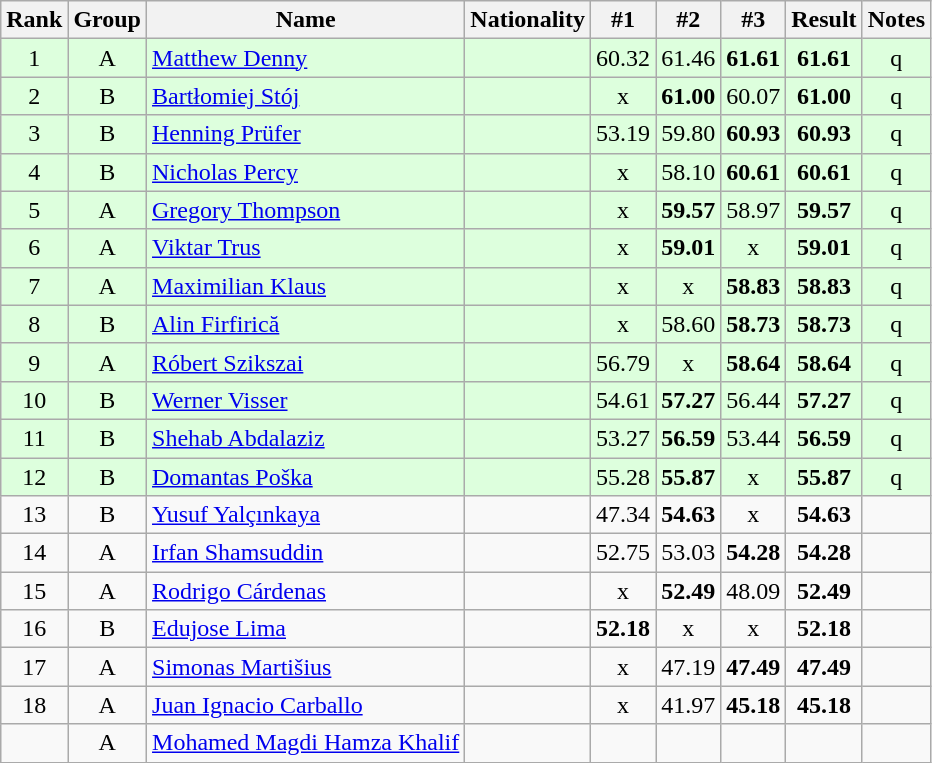<table class="wikitable sortable" style="text-align:center">
<tr>
<th>Rank</th>
<th>Group</th>
<th>Name</th>
<th>Nationality</th>
<th>#1</th>
<th>#2</th>
<th>#3</th>
<th>Result</th>
<th>Notes</th>
</tr>
<tr bgcolor=ddffdd>
<td>1</td>
<td>A</td>
<td align=left><a href='#'>Matthew Denny</a></td>
<td align=left></td>
<td>60.32</td>
<td>61.46</td>
<td><strong>61.61</strong></td>
<td><strong>61.61</strong></td>
<td>q</td>
</tr>
<tr bgcolor=ddffdd>
<td>2</td>
<td>B</td>
<td align=left><a href='#'>Bartłomiej Stój</a></td>
<td align=left></td>
<td>x</td>
<td><strong>61.00</strong></td>
<td>60.07</td>
<td><strong>61.00</strong></td>
<td>q</td>
</tr>
<tr bgcolor=ddffdd>
<td>3</td>
<td>B</td>
<td align=left><a href='#'>Henning Prüfer</a></td>
<td align=left></td>
<td>53.19</td>
<td>59.80</td>
<td><strong>60.93</strong></td>
<td><strong>60.93</strong></td>
<td>q</td>
</tr>
<tr bgcolor=ddffdd>
<td>4</td>
<td>B</td>
<td align=left><a href='#'>Nicholas Percy</a></td>
<td align=left></td>
<td>x</td>
<td>58.10</td>
<td><strong>60.61</strong></td>
<td><strong>60.61</strong></td>
<td>q</td>
</tr>
<tr bgcolor=ddffdd>
<td>5</td>
<td>A</td>
<td align=left><a href='#'>Gregory Thompson</a></td>
<td align=left></td>
<td>x</td>
<td><strong>59.57</strong></td>
<td>58.97</td>
<td><strong>59.57</strong></td>
<td>q</td>
</tr>
<tr bgcolor=ddffdd>
<td>6</td>
<td>A</td>
<td align=left><a href='#'>Viktar Trus</a></td>
<td align=left></td>
<td>x</td>
<td><strong>59.01</strong></td>
<td>x</td>
<td><strong>59.01</strong></td>
<td>q</td>
</tr>
<tr bgcolor=ddffdd>
<td>7</td>
<td>A</td>
<td align=left><a href='#'>Maximilian Klaus</a></td>
<td align=left></td>
<td>x</td>
<td>x</td>
<td><strong>58.83</strong></td>
<td><strong>58.83</strong></td>
<td>q</td>
</tr>
<tr bgcolor=ddffdd>
<td>8</td>
<td>B</td>
<td align=left><a href='#'>Alin Firfirică</a></td>
<td align=left></td>
<td>x</td>
<td>58.60</td>
<td><strong>58.73</strong></td>
<td><strong>58.73</strong></td>
<td>q</td>
</tr>
<tr bgcolor=ddffdd>
<td>9</td>
<td>A</td>
<td align=left><a href='#'>Róbert Szikszai</a></td>
<td align=left></td>
<td>56.79</td>
<td>x</td>
<td><strong>58.64</strong></td>
<td><strong>58.64</strong></td>
<td>q</td>
</tr>
<tr bgcolor=ddffdd>
<td>10</td>
<td>B</td>
<td align=left><a href='#'>Werner Visser</a></td>
<td align=left></td>
<td>54.61</td>
<td><strong>57.27</strong></td>
<td>56.44</td>
<td><strong>57.27</strong></td>
<td>q</td>
</tr>
<tr bgcolor=ddffdd>
<td>11</td>
<td>B</td>
<td align=left><a href='#'>Shehab Abdalaziz</a></td>
<td align=left></td>
<td>53.27</td>
<td><strong>56.59</strong></td>
<td>53.44</td>
<td><strong>56.59</strong></td>
<td>q</td>
</tr>
<tr bgcolor=ddffdd>
<td>12</td>
<td>B</td>
<td align=left><a href='#'>Domantas Poška</a></td>
<td align=left></td>
<td>55.28</td>
<td><strong>55.87</strong></td>
<td>x</td>
<td><strong>55.87</strong></td>
<td>q</td>
</tr>
<tr>
<td>13</td>
<td>B</td>
<td align=left><a href='#'>Yusuf Yalçınkaya</a></td>
<td align=left></td>
<td>47.34</td>
<td><strong>54.63</strong></td>
<td>x</td>
<td><strong>54.63</strong></td>
<td></td>
</tr>
<tr>
<td>14</td>
<td>A</td>
<td align=left><a href='#'>Irfan Shamsuddin</a></td>
<td align=left></td>
<td>52.75</td>
<td>53.03</td>
<td><strong>54.28</strong></td>
<td><strong>54.28</strong></td>
<td></td>
</tr>
<tr>
<td>15</td>
<td>A</td>
<td align=left><a href='#'>Rodrigo Cárdenas</a></td>
<td align=left></td>
<td>x</td>
<td><strong>52.49</strong></td>
<td>48.09</td>
<td><strong>52.49</strong></td>
<td></td>
</tr>
<tr>
<td>16</td>
<td>B</td>
<td align=left><a href='#'>Edujose Lima</a></td>
<td align=left></td>
<td><strong>52.18</strong></td>
<td>x</td>
<td>x</td>
<td><strong>52.18</strong></td>
<td></td>
</tr>
<tr>
<td>17</td>
<td>A</td>
<td align=left><a href='#'>Simonas Martišius</a></td>
<td align=left></td>
<td>x</td>
<td>47.19</td>
<td><strong>47.49</strong></td>
<td><strong>47.49</strong></td>
<td></td>
</tr>
<tr>
<td>18</td>
<td>A</td>
<td align=left><a href='#'>Juan Ignacio Carballo</a></td>
<td align=left></td>
<td>x</td>
<td>41.97</td>
<td><strong>45.18</strong></td>
<td><strong>45.18</strong></td>
<td></td>
</tr>
<tr>
<td></td>
<td>A</td>
<td align=left><a href='#'>Mohamed Magdi Hamza Khalif</a></td>
<td align=left></td>
<td></td>
<td></td>
<td></td>
<td><strong></strong></td>
<td></td>
</tr>
</table>
